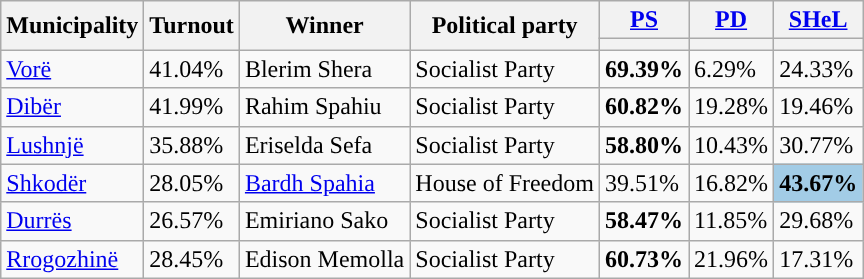<table class="wikitable">
<tr>
<th rowspan="2">Municipality</th>
<th rowspan="2">Turnout</th>
<th rowspan="2">Winner</th>
<th rowspan="2">Political party</th>
<th colspan="1" width="30px" class="unsortable"><a href='#'>PS</a></th>
<th colspan="1" width="30px" class="unsortable"><a href='#'>PD</a></th>
<th colspan="1" width="30px" class="unsortable"><a href='#'>SHeL</a></th>
</tr>
<tr>
<th colspan="1" style="background:"></th>
<th colspan="1" style="background:"></th>
<th colspan="1" style="background:"></th>
</tr>
<tr>
<td><a href='#'>Vorë</a></td>
<td>41.04%</td>
<td>Blerim Shera</td>
<td>Socialist Party</td>
<td><strong>69.39%</strong></td>
<td>6.29%</td>
<td>24.33%</td>
</tr>
<tr>
<td><a href='#'>Dibër</a></td>
<td>41.99%</td>
<td>Rahim Spahiu</td>
<td>Socialist Party</td>
<td><strong>60.82%</strong></td>
<td>19.28%</td>
<td>19.46%</td>
</tr>
<tr>
<td><a href='#'>Lushnjë</a></td>
<td>35.88%</td>
<td>Eriselda Sefa</td>
<td>Socialist Party</td>
<td><strong>58.80%</strong></td>
<td>10.43%</td>
<td>30.77%</td>
</tr>
<tr>
<td><a href='#'>Shkodër</a></td>
<td>28.05%</td>
<td><a href='#'>Bardh Spahia</a></td>
<td>House of Freedom</td>
<td>39.51%</td>
<td>16.82%</td>
<td style="background:#A2CCE6FF"><strong>43.67%</strong></td>
</tr>
<tr>
<td><a href='#'>Durrës</a></td>
<td>26.57%</td>
<td>Emiriano Sako</td>
<td>Socialist Party</td>
<td><strong>58.47%</strong></td>
<td>11.85%</td>
<td>29.68%</td>
</tr>
<tr>
<td><a href='#'>Rrogozhinë</a></td>
<td>28.45%</td>
<td>Edison Memolla</td>
<td>Socialist Party</td>
<td><strong>60.73%</strong></td>
<td>21.96%</td>
<td>17.31%</td>
</tr>
</table>
